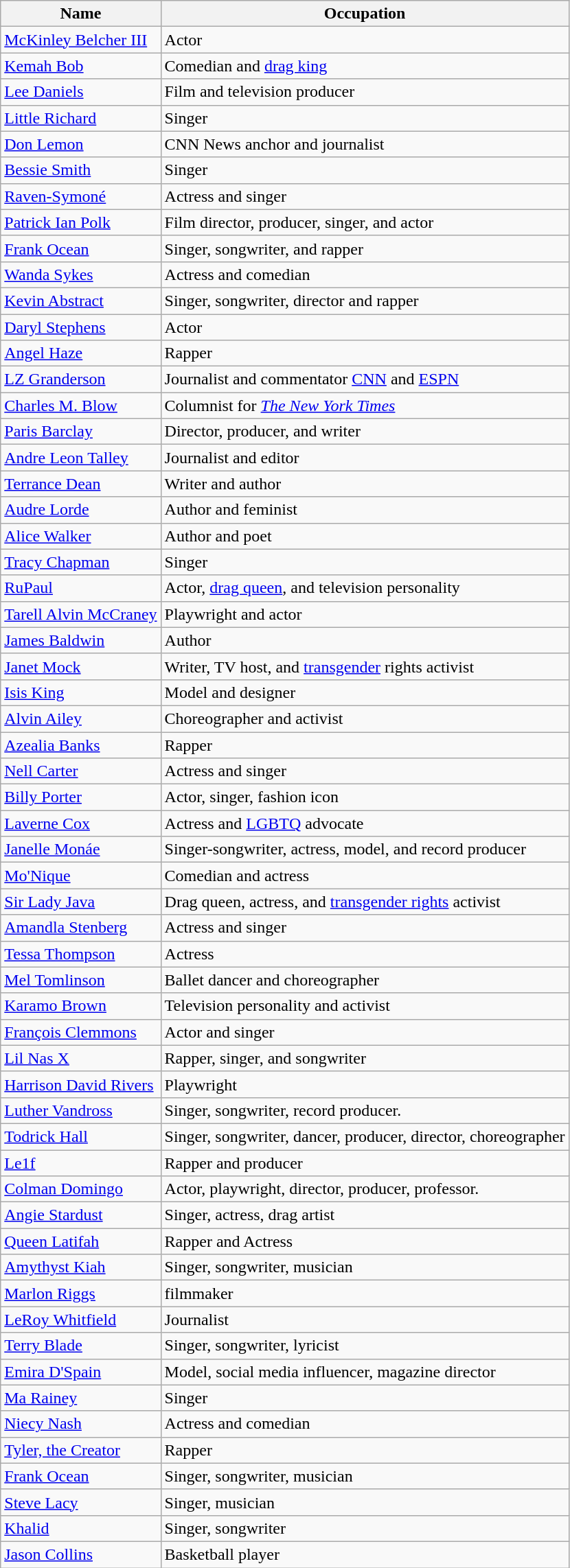<table class="wikitable">
<tr>
<th>Name</th>
<th>Occupation</th>
</tr>
<tr>
<td><a href='#'>McKinley Belcher III</a></td>
<td>Actor</td>
</tr>
<tr>
<td><a href='#'>Kemah Bob</a></td>
<td>Comedian and <a href='#'>drag king</a></td>
</tr>
<tr>
<td><a href='#'>Lee Daniels</a></td>
<td>Film and television producer</td>
</tr>
<tr>
<td><a href='#'>Little Richard</a></td>
<td>Singer</td>
</tr>
<tr>
<td><a href='#'>Don Lemon</a></td>
<td>CNN News anchor and journalist</td>
</tr>
<tr>
<td><a href='#'>Bessie Smith</a></td>
<td>Singer</td>
</tr>
<tr>
<td><a href='#'>Raven-Symoné</a></td>
<td>Actress and singer</td>
</tr>
<tr>
<td><a href='#'>Patrick Ian Polk</a></td>
<td>Film director, producer, singer, and actor</td>
</tr>
<tr>
<td><a href='#'>Frank Ocean</a></td>
<td>Singer, songwriter, and rapper</td>
</tr>
<tr>
<td><a href='#'>Wanda Sykes</a></td>
<td>Actress and comedian</td>
</tr>
<tr>
<td><a href='#'>Kevin Abstract</a></td>
<td>Singer, songwriter, director and rapper</td>
</tr>
<tr>
<td><a href='#'>Daryl Stephens</a></td>
<td>Actor</td>
</tr>
<tr>
<td><a href='#'>Angel Haze</a></td>
<td>Rapper</td>
</tr>
<tr>
<td><a href='#'>LZ Granderson</a></td>
<td>Journalist and commentator <a href='#'>CNN</a> and <a href='#'>ESPN</a></td>
</tr>
<tr>
<td><a href='#'>Charles M. Blow</a></td>
<td>Columnist for <em><a href='#'>The New York Times</a></em></td>
</tr>
<tr>
<td><a href='#'>Paris Barclay</a></td>
<td>Director, producer, and writer</td>
</tr>
<tr>
<td><a href='#'>Andre Leon Talley</a></td>
<td>Journalist and editor</td>
</tr>
<tr>
<td><a href='#'>Terrance Dean</a></td>
<td>Writer and author</td>
</tr>
<tr>
<td><a href='#'>Audre Lorde</a></td>
<td>Author and feminist</td>
</tr>
<tr>
<td><a href='#'>Alice Walker</a></td>
<td>Author and poet</td>
</tr>
<tr>
<td><a href='#'>Tracy Chapman</a></td>
<td>Singer</td>
</tr>
<tr>
<td><a href='#'>RuPaul</a></td>
<td>Actor, <a href='#'>drag queen</a>, and television personality</td>
</tr>
<tr>
<td><a href='#'>Tarell Alvin McCraney</a></td>
<td>Playwright and actor</td>
</tr>
<tr>
<td><a href='#'>James Baldwin</a></td>
<td>Author</td>
</tr>
<tr>
<td><a href='#'>Janet Mock</a></td>
<td>Writer, TV host, and <a href='#'>transgender</a> rights activist</td>
</tr>
<tr>
<td><a href='#'>Isis King</a></td>
<td>Model and designer</td>
</tr>
<tr>
<td><a href='#'>Alvin Ailey</a></td>
<td>Choreographer and activist</td>
</tr>
<tr>
<td><a href='#'>Azealia Banks</a></td>
<td>Rapper</td>
</tr>
<tr>
<td><a href='#'>Nell Carter</a></td>
<td>Actress and singer</td>
</tr>
<tr>
<td><a href='#'>Billy Porter</a></td>
<td>Actor, singer, fashion icon</td>
</tr>
<tr>
<td><a href='#'>Laverne Cox</a></td>
<td>Actress and <a href='#'>LGBTQ</a> advocate</td>
</tr>
<tr>
<td><a href='#'>Janelle Monáe</a></td>
<td>Singer-songwriter, actress, model, and record producer</td>
</tr>
<tr>
<td><a href='#'>Mo'Nique</a></td>
<td>Comedian and actress</td>
</tr>
<tr>
<td><a href='#'>Sir Lady Java</a></td>
<td>Drag queen, actress, and <a href='#'>transgender rights</a> activist</td>
</tr>
<tr>
<td><a href='#'>Amandla Stenberg</a></td>
<td>Actress and singer</td>
</tr>
<tr>
<td><a href='#'>Tessa Thompson</a></td>
<td>Actress</td>
</tr>
<tr>
<td><a href='#'>Mel Tomlinson</a></td>
<td>Ballet dancer and choreographer</td>
</tr>
<tr>
<td><a href='#'>Karamo Brown</a></td>
<td>Television personality and activist</td>
</tr>
<tr>
<td><a href='#'>François Clemmons</a></td>
<td>Actor and singer</td>
</tr>
<tr>
<td><a href='#'>Lil Nas X</a></td>
<td>Rapper, singer, and songwriter</td>
</tr>
<tr>
<td><a href='#'>Harrison David Rivers</a></td>
<td>Playwright</td>
</tr>
<tr>
<td><a href='#'>Luther Vandross</a></td>
<td>Singer, songwriter, record producer.</td>
</tr>
<tr>
<td><a href='#'>Todrick Hall</a></td>
<td>Singer, songwriter, dancer, producer, director, choreographer</td>
</tr>
<tr>
<td><a href='#'>Le1f</a></td>
<td>Rapper and producer</td>
</tr>
<tr>
<td><a href='#'>Colman Domingo</a></td>
<td>Actor, playwright, director, producer, professor.</td>
</tr>
<tr>
<td><a href='#'>Angie Stardust</a></td>
<td>Singer, actress, drag artist</td>
</tr>
<tr>
<td><a href='#'>Queen Latifah</a></td>
<td>Rapper and Actress</td>
</tr>
<tr>
<td><a href='#'>Amythyst Kiah</a></td>
<td>Singer, songwriter, musician</td>
</tr>
<tr>
<td><a href='#'>Marlon Riggs</a></td>
<td>filmmaker</td>
</tr>
<tr>
<td><a href='#'>LeRoy Whitfield</a></td>
<td>Journalist</td>
</tr>
<tr>
<td><a href='#'>Terry Blade</a></td>
<td>Singer, songwriter, lyricist</td>
</tr>
<tr>
<td><a href='#'>Emira D'Spain</a></td>
<td>Model, social media influencer, magazine director</td>
</tr>
<tr>
<td><a href='#'>Ma Rainey</a></td>
<td>Singer</td>
</tr>
<tr>
<td><a href='#'>Niecy Nash</a></td>
<td>Actress and comedian</td>
</tr>
<tr>
<td><a href='#'>Tyler, the Creator</a></td>
<td>Rapper</td>
</tr>
<tr>
<td><a href='#'>Frank Ocean</a></td>
<td>Singer, songwriter, musician</td>
</tr>
<tr>
<td><a href='#'>Steve Lacy</a></td>
<td>Singer, musician</td>
</tr>
<tr>
<td><a href='#'>Khalid</a></td>
<td>Singer, songwriter</td>
</tr>
<tr>
<td><a href='#'>Jason Collins</a></td>
<td>Basketball player</td>
</tr>
</table>
